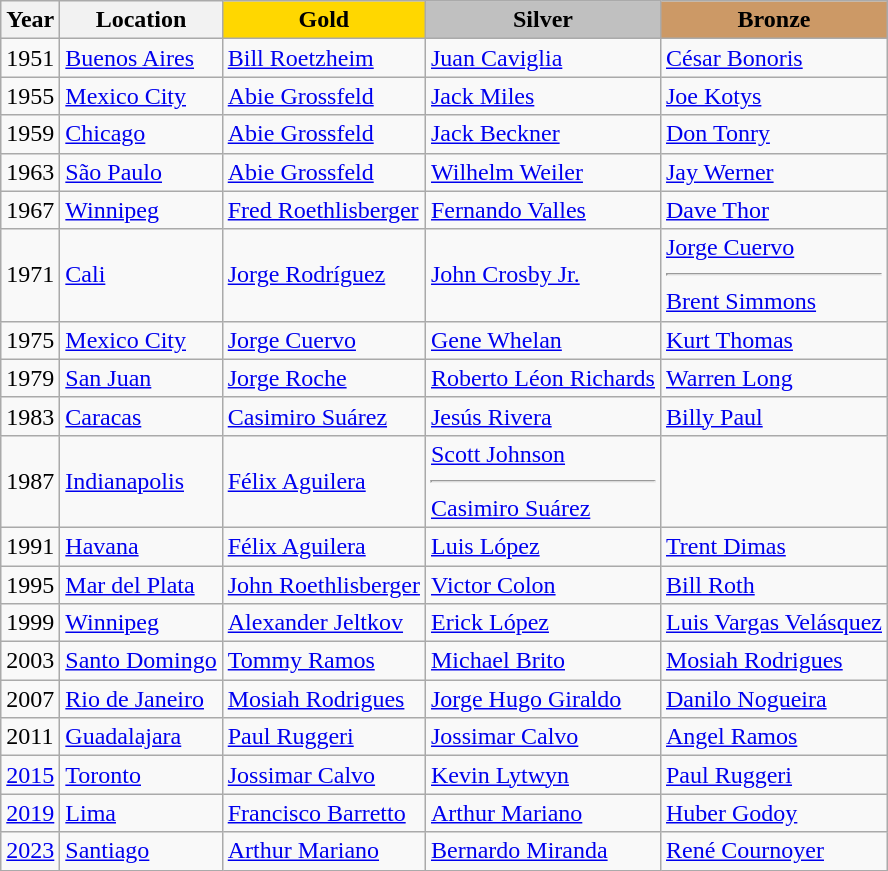<table class="wikitable">
<tr>
<th>Year</th>
<th>Location</th>
<th style="background-color:gold;">Gold</th>
<th style="background-color:silver;">Silver</th>
<th style="background-color:#cc9966;">Bronze</th>
</tr>
<tr>
<td>1951</td>
<td> <a href='#'>Buenos Aires</a></td>
<td> <a href='#'>Bill Roetzheim</a></td>
<td> <a href='#'>Juan Caviglia</a></td>
<td> <a href='#'>César Bonoris</a></td>
</tr>
<tr>
<td>1955</td>
<td> <a href='#'>Mexico City</a></td>
<td> <a href='#'>Abie Grossfeld</a></td>
<td> <a href='#'>Jack Miles</a></td>
<td> <a href='#'>Joe Kotys</a></td>
</tr>
<tr>
<td>1959</td>
<td> <a href='#'>Chicago</a></td>
<td> <a href='#'>Abie Grossfeld</a></td>
<td> <a href='#'>Jack Beckner</a></td>
<td> <a href='#'>Don Tonry</a></td>
</tr>
<tr>
<td>1963</td>
<td> <a href='#'>São Paulo</a></td>
<td> <a href='#'>Abie Grossfeld</a></td>
<td> <a href='#'>Wilhelm Weiler</a></td>
<td> <a href='#'>Jay Werner</a></td>
</tr>
<tr>
<td>1967</td>
<td> <a href='#'>Winnipeg</a></td>
<td> <a href='#'>Fred Roethlisberger</a></td>
<td> <a href='#'>Fernando Valles</a></td>
<td> <a href='#'>Dave Thor</a></td>
</tr>
<tr>
<td>1971</td>
<td> <a href='#'>Cali</a></td>
<td> <a href='#'>Jorge Rodríguez</a></td>
<td> <a href='#'>John Crosby Jr.</a></td>
<td> <a href='#'>Jorge Cuervo</a><hr> <a href='#'>Brent Simmons</a></td>
</tr>
<tr>
<td>1975</td>
<td> <a href='#'>Mexico City</a></td>
<td> <a href='#'>Jorge Cuervo</a></td>
<td> <a href='#'>Gene Whelan</a></td>
<td> <a href='#'>Kurt Thomas</a></td>
</tr>
<tr>
<td>1979</td>
<td> <a href='#'>San Juan</a></td>
<td> <a href='#'>Jorge Roche</a></td>
<td> <a href='#'>Roberto Léon Richards</a></td>
<td> <a href='#'>Warren Long</a></td>
</tr>
<tr>
<td>1983</td>
<td> <a href='#'>Caracas</a></td>
<td> <a href='#'>Casimiro Suárez</a></td>
<td> <a href='#'>Jesús Rivera</a></td>
<td> <a href='#'>Billy Paul</a></td>
</tr>
<tr>
<td>1987</td>
<td> <a href='#'>Indianapolis</a></td>
<td> <a href='#'>Félix Aguilera</a></td>
<td> <a href='#'>Scott Johnson</a><hr> <a href='#'>Casimiro Suárez</a></td>
<td></td>
</tr>
<tr>
<td>1991</td>
<td> <a href='#'>Havana</a></td>
<td> <a href='#'>Félix Aguilera</a></td>
<td> <a href='#'>Luis López</a></td>
<td> <a href='#'>Trent Dimas</a></td>
</tr>
<tr>
<td>1995</td>
<td> <a href='#'>Mar del Plata</a></td>
<td> <a href='#'>John Roethlisberger</a></td>
<td> <a href='#'>Victor Colon</a></td>
<td> <a href='#'>Bill Roth</a></td>
</tr>
<tr>
<td>1999</td>
<td> <a href='#'>Winnipeg</a></td>
<td> <a href='#'>Alexander Jeltkov</a></td>
<td> <a href='#'>Erick López</a></td>
<td> <a href='#'>Luis Vargas Velásquez</a></td>
</tr>
<tr>
<td>2003</td>
<td> <a href='#'>Santo Domingo</a></td>
<td> <a href='#'>Tommy Ramos</a></td>
<td> <a href='#'>Michael Brito</a></td>
<td> <a href='#'>Mosiah Rodrigues</a></td>
</tr>
<tr>
<td>2007</td>
<td> <a href='#'>Rio de Janeiro</a></td>
<td> <a href='#'>Mosiah Rodrigues</a></td>
<td> <a href='#'>Jorge Hugo Giraldo</a></td>
<td> <a href='#'>Danilo Nogueira</a></td>
</tr>
<tr>
<td>2011</td>
<td> <a href='#'>Guadalajara</a></td>
<td> <a href='#'>Paul Ruggeri</a></td>
<td> <a href='#'>Jossimar Calvo</a></td>
<td> <a href='#'>Angel Ramos</a></td>
</tr>
<tr>
<td><a href='#'>2015</a></td>
<td> <a href='#'>Toronto</a></td>
<td> <a href='#'>Jossimar Calvo</a></td>
<td> <a href='#'>Kevin Lytwyn</a></td>
<td> <a href='#'>Paul Ruggeri</a></td>
</tr>
<tr>
<td><a href='#'>2019</a></td>
<td> <a href='#'>Lima</a></td>
<td> <a href='#'>Francisco Barretto</a></td>
<td> <a href='#'>Arthur Mariano</a></td>
<td> <a href='#'>Huber Godoy</a></td>
</tr>
<tr>
<td><a href='#'>2023</a></td>
<td> <a href='#'>Santiago</a></td>
<td> <a href='#'>Arthur Mariano</a></td>
<td> <a href='#'>Bernardo Miranda</a></td>
<td> <a href='#'>René Cournoyer</a></td>
</tr>
</table>
